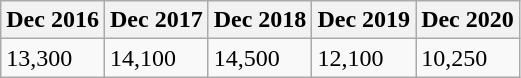<table class="wikitable">
<tr>
<th>Dec 2016</th>
<th>Dec 2017</th>
<th>Dec 2018</th>
<th>Dec 2019</th>
<th>Dec 2020</th>
</tr>
<tr>
<td>13,300</td>
<td>14,100</td>
<td>14,500</td>
<td>12,100</td>
<td>10,250</td>
</tr>
</table>
